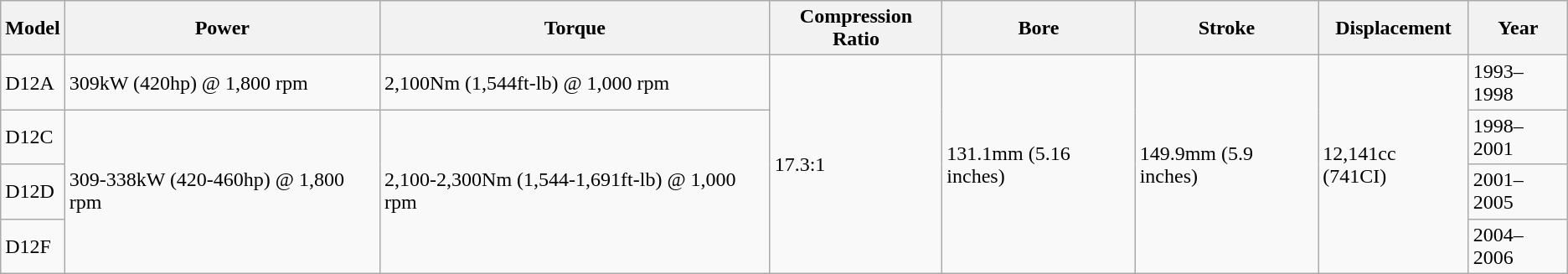<table class="wikitable">
<tr>
<th>Model</th>
<th>Power</th>
<th>Torque</th>
<th>Compression Ratio</th>
<th>Bore</th>
<th>Stroke</th>
<th>Displacement</th>
<th>Year</th>
</tr>
<tr>
<td>D12A</td>
<td>309kW (420hp) @ 1,800 rpm</td>
<td>2,100Nm (1,544ft-lb) @ 1,000 rpm</td>
<td rowspan="4">17.3:1</td>
<td rowspan="4">131.1mm (5.16 inches)</td>
<td rowspan="4">149.9mm (5.9 inches)</td>
<td rowspan="4">12,141cc (741CI)</td>
<td>1993–1998</td>
</tr>
<tr>
<td>D12C</td>
<td rowspan="3">309-338kW (420-460hp) @ 1,800 rpm</td>
<td rowspan="3">2,100-2,300Nm (1,544-1,691ft-lb) @ 1,000 rpm</td>
<td>1998–2001</td>
</tr>
<tr>
<td>D12D</td>
<td>2001–2005</td>
</tr>
<tr>
<td>D12F</td>
<td>2004–2006</td>
</tr>
</table>
